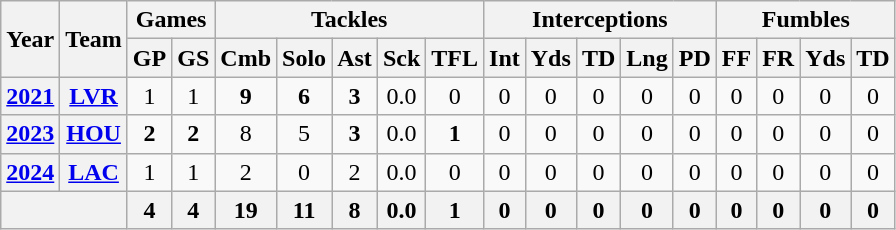<table class="wikitable" style="text-align:center">
<tr>
<th rowspan="2">Year</th>
<th rowspan="2">Team</th>
<th colspan="2">Games</th>
<th colspan="5">Tackles</th>
<th colspan="5">Interceptions</th>
<th colspan="4">Fumbles</th>
</tr>
<tr>
<th>GP</th>
<th>GS</th>
<th>Cmb</th>
<th>Solo</th>
<th>Ast</th>
<th>Sck</th>
<th>TFL</th>
<th>Int</th>
<th>Yds</th>
<th>TD</th>
<th>Lng</th>
<th>PD</th>
<th>FF</th>
<th>FR</th>
<th>Yds</th>
<th>TD</th>
</tr>
<tr>
<th><a href='#'>2021</a></th>
<th><a href='#'>LVR</a></th>
<td>1</td>
<td>1</td>
<td><strong>9</strong></td>
<td><strong>6</strong></td>
<td><strong>3</strong></td>
<td>0.0</td>
<td>0</td>
<td>0</td>
<td>0</td>
<td>0</td>
<td>0</td>
<td>0</td>
<td>0</td>
<td>0</td>
<td>0</td>
<td>0</td>
</tr>
<tr>
<th><a href='#'>2023</a></th>
<th><a href='#'>HOU</a></th>
<td><strong>2</strong></td>
<td><strong>2</strong></td>
<td>8</td>
<td>5</td>
<td><strong>3</strong></td>
<td>0.0</td>
<td><strong>1</strong></td>
<td>0</td>
<td>0</td>
<td>0</td>
<td>0</td>
<td>0</td>
<td>0</td>
<td>0</td>
<td>0</td>
<td>0</td>
</tr>
<tr>
<th><a href='#'>2024</a></th>
<th><a href='#'>LAC</a></th>
<td>1</td>
<td>1</td>
<td>2</td>
<td>0</td>
<td>2</td>
<td>0.0</td>
<td>0</td>
<td>0</td>
<td>0</td>
<td>0</td>
<td>0</td>
<td>0</td>
<td>0</td>
<td>0</td>
<td>0</td>
<td>0</td>
</tr>
<tr>
<th colspan="2"></th>
<th>4</th>
<th>4</th>
<th>19</th>
<th>11</th>
<th>8</th>
<th>0.0</th>
<th>1</th>
<th>0</th>
<th>0</th>
<th>0</th>
<th>0</th>
<th>0</th>
<th>0</th>
<th>0</th>
<th>0</th>
<th>0</th>
</tr>
</table>
